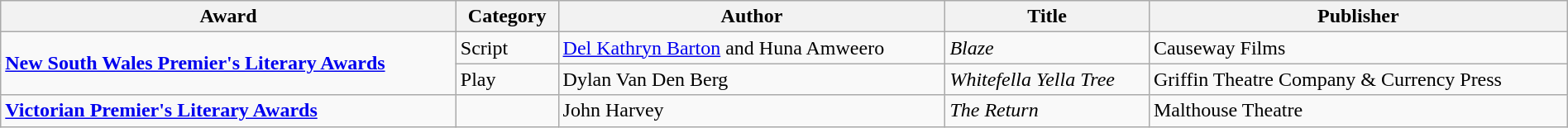<table class="wikitable" width="100%">
<tr>
<th>Award</th>
<th>Category</th>
<th>Author</th>
<th>Title</th>
<th>Publisher</th>
</tr>
<tr>
<td rowspan="2"><strong><a href='#'>New South Wales Premier's Literary Awards</a></strong></td>
<td>Script</td>
<td><a href='#'>Del Kathryn Barton</a> and Huna Amweero</td>
<td><em>Blaze</em></td>
<td>Causeway Films</td>
</tr>
<tr>
<td>Play</td>
<td>Dylan Van Den Berg</td>
<td><em>Whitefella Yella Tree</em></td>
<td>Griffin Theatre Company & Currency Press</td>
</tr>
<tr>
<td><strong><a href='#'>Victorian Premier's Literary Awards</a></strong></td>
<td></td>
<td>John Harvey</td>
<td><em>The Return</em></td>
<td>Malthouse Theatre</td>
</tr>
</table>
